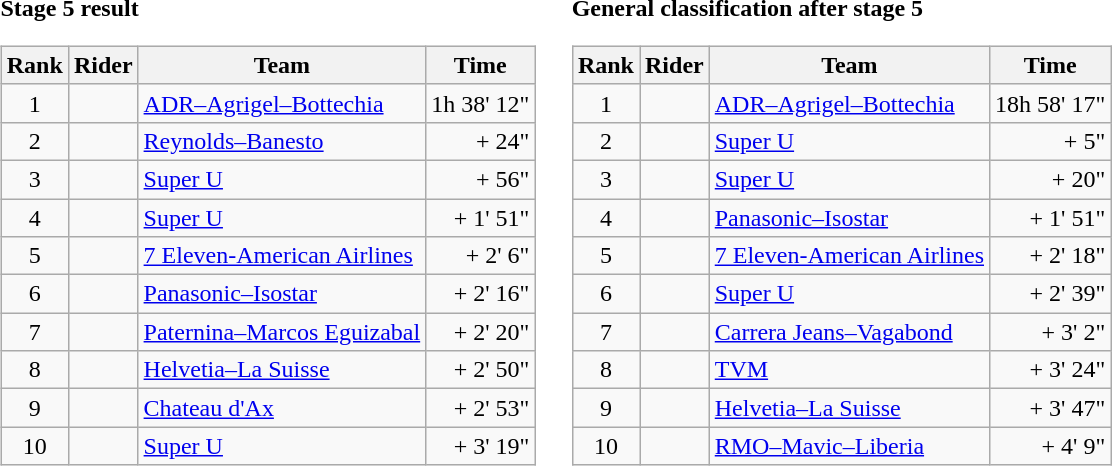<table>
<tr>
<td><strong>Stage 5 result</strong><br><table class="wikitable">
<tr>
<th scope="col">Rank</th>
<th scope="col">Rider</th>
<th scope="col">Team</th>
<th scope="col">Time</th>
</tr>
<tr>
<td style="text-align:center;">1</td>
<td></td>
<td><a href='#'>ADR–Agrigel–Bottechia</a></td>
<td style="text-align:right;">1h 38' 12"</td>
</tr>
<tr>
<td style="text-align:center;">2</td>
<td></td>
<td><a href='#'>Reynolds–Banesto</a></td>
<td style="text-align:right;">+ 24"</td>
</tr>
<tr>
<td style="text-align:center;">3</td>
<td></td>
<td><a href='#'>Super U</a></td>
<td style="text-align:right;">+ 56"</td>
</tr>
<tr>
<td style="text-align:center;">4</td>
<td></td>
<td><a href='#'>Super U</a></td>
<td style="text-align:right;">+ 1' 51"</td>
</tr>
<tr>
<td style="text-align:center;">5</td>
<td></td>
<td><a href='#'>7 Eleven-American Airlines</a></td>
<td style="text-align:right;">+ 2' 6"</td>
</tr>
<tr>
<td style="text-align:center;">6</td>
<td></td>
<td><a href='#'>Panasonic–Isostar</a></td>
<td style="text-align:right;">+ 2' 16"</td>
</tr>
<tr>
<td style="text-align:center;">7</td>
<td></td>
<td><a href='#'>Paternina–Marcos Eguizabal</a></td>
<td style="text-align:right;">+ 2' 20"</td>
</tr>
<tr>
<td style="text-align:center;">8</td>
<td></td>
<td><a href='#'>Helvetia–La Suisse</a></td>
<td style="text-align:right;">+ 2' 50"</td>
</tr>
<tr>
<td style="text-align:center;">9</td>
<td></td>
<td><a href='#'>Chateau d'Ax</a></td>
<td style="text-align:right;">+ 2' 53"</td>
</tr>
<tr>
<td style="text-align:center;">10</td>
<td></td>
<td><a href='#'>Super U</a></td>
<td style="text-align:right;">+ 3' 19"</td>
</tr>
</table>
</td>
<td></td>
<td><strong>General classification after stage 5</strong><br><table class="wikitable">
<tr>
<th scope="col">Rank</th>
<th scope="col">Rider</th>
<th scope="col">Team</th>
<th scope="col">Time</th>
</tr>
<tr>
<td style="text-align:center;">1</td>
<td> </td>
<td><a href='#'>ADR–Agrigel–Bottechia</a></td>
<td style="text-align:right;">18h 58' 17"</td>
</tr>
<tr>
<td style="text-align:center;">2</td>
<td></td>
<td><a href='#'>Super U</a></td>
<td style="text-align:right;">+ 5"</td>
</tr>
<tr>
<td style="text-align:center;">3</td>
<td></td>
<td><a href='#'>Super U</a></td>
<td style="text-align:right;">+ 20"</td>
</tr>
<tr>
<td style="text-align:center;">4</td>
<td></td>
<td><a href='#'>Panasonic–Isostar</a></td>
<td style="text-align:right;">+ 1' 51"</td>
</tr>
<tr>
<td style="text-align:center;">5</td>
<td></td>
<td><a href='#'>7 Eleven-American Airlines</a></td>
<td style="text-align:right;">+ 2' 18"</td>
</tr>
<tr>
<td style="text-align:center;">6</td>
<td></td>
<td><a href='#'>Super U</a></td>
<td style="text-align:right;">+ 2' 39"</td>
</tr>
<tr>
<td style="text-align:center;">7</td>
<td></td>
<td><a href='#'>Carrera Jeans–Vagabond</a></td>
<td style="text-align:right;">+ 3' 2"</td>
</tr>
<tr>
<td style="text-align:center;">8</td>
<td></td>
<td><a href='#'>TVM</a></td>
<td style="text-align:right;">+ 3' 24"</td>
</tr>
<tr>
<td style="text-align:center;">9</td>
<td></td>
<td><a href='#'>Helvetia–La Suisse</a></td>
<td style="text-align:right;">+ 3' 47"</td>
</tr>
<tr>
<td style="text-align:center;">10</td>
<td></td>
<td><a href='#'>RMO–Mavic–Liberia</a></td>
<td style="text-align:right;">+ 4' 9"</td>
</tr>
</table>
</td>
</tr>
</table>
